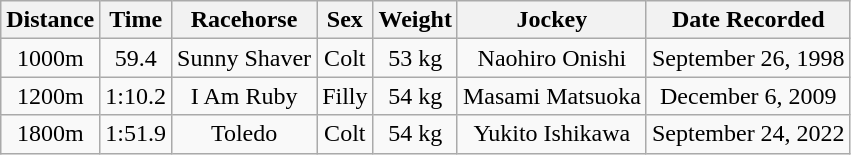<table class="wikitable" style="text-align: center;">
<tr>
<th>Distance</th>
<th>Time</th>
<th>Racehorse</th>
<th>Sex</th>
<th>Weight</th>
<th>Jockey</th>
<th>Date Recorded</th>
</tr>
<tr>
<td>1000m</td>
<td>59.4</td>
<td>Sunny Shaver</td>
<td>Colt</td>
<td>53 kg</td>
<td>Naohiro Onishi</td>
<td>September 26, 1998</td>
</tr>
<tr>
<td>1200m</td>
<td>1:10.2</td>
<td>I Am Ruby</td>
<td>Filly</td>
<td>54 kg</td>
<td>Masami Matsuoka</td>
<td>December 6, 2009</td>
</tr>
<tr>
<td>1800m</td>
<td>1:51.9</td>
<td>Toledo</td>
<td>Colt</td>
<td>54 kg</td>
<td>Yukito Ishikawa</td>
<td>September 24, 2022</td>
</tr>
</table>
